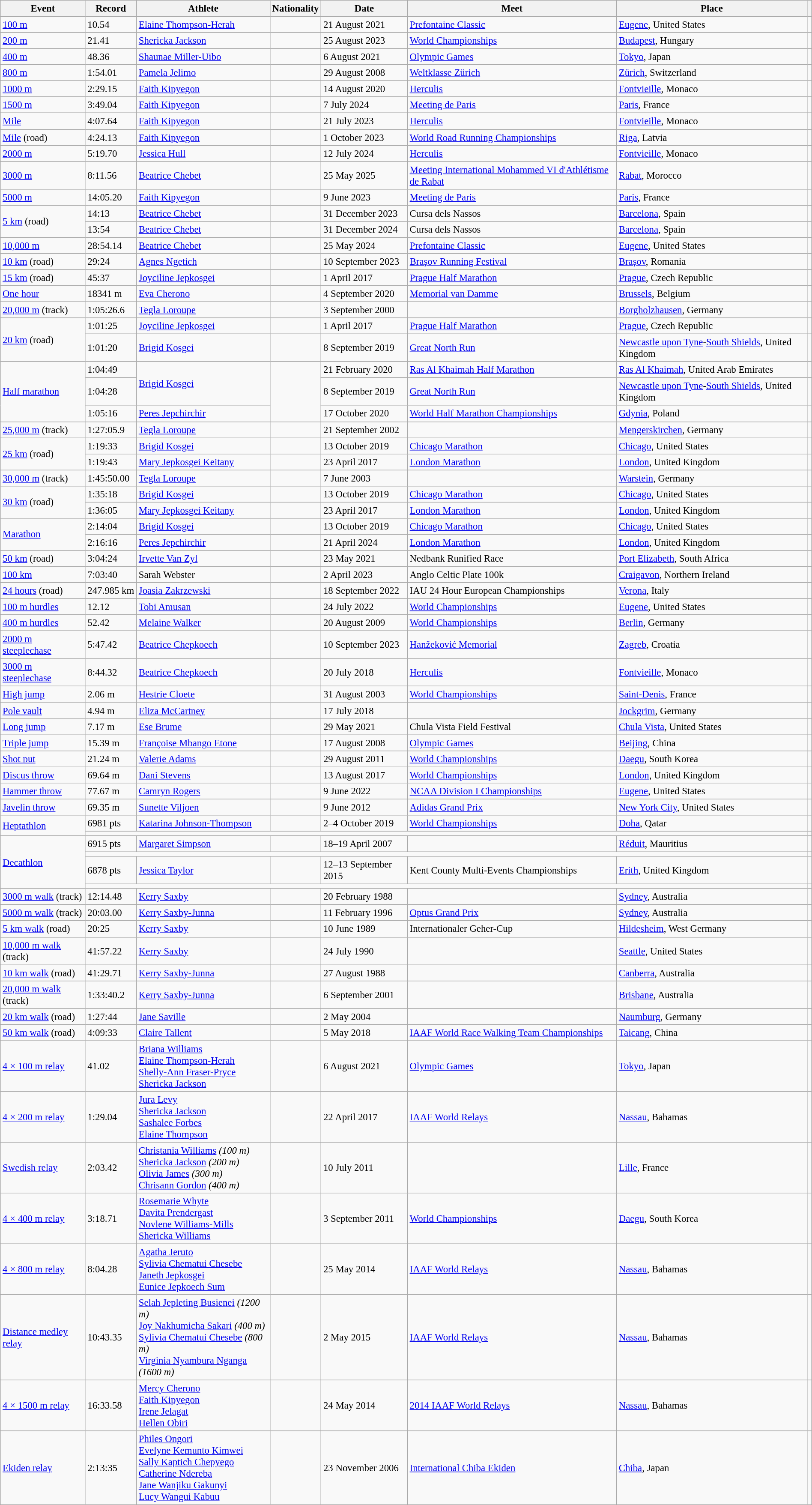<table class="wikitable" style="font-size:95%; width: 100%;">
<tr>
<th>Event</th>
<th>Record</th>
<th>Athlete</th>
<th>Nationality</th>
<th>Date</th>
<th>Meet</th>
<th>Place</th>
<th></th>
</tr>
<tr>
<td><a href='#'>100 m</a></td>
<td>10.54 </td>
<td><a href='#'>Elaine Thompson-Herah</a></td>
<td></td>
<td>21 August 2021</td>
<td><a href='#'>Prefontaine Classic</a></td>
<td><a href='#'>Eugene</a>, United States</td>
<td></td>
</tr>
<tr>
<td><a href='#'>200 m</a></td>
<td>21.41 </td>
<td><a href='#'>Shericka Jackson</a></td>
<td></td>
<td>25 August 2023</td>
<td><a href='#'>World Championships</a></td>
<td><a href='#'>Budapest</a>, Hungary</td>
<td></td>
</tr>
<tr>
<td><a href='#'>400 m</a></td>
<td>48.36</td>
<td><a href='#'>Shaunae Miller-Uibo</a></td>
<td></td>
<td>6 August 2021</td>
<td><a href='#'>Olympic Games</a></td>
<td><a href='#'>Tokyo</a>, Japan</td>
<td></td>
</tr>
<tr>
<td><a href='#'>800 m</a></td>
<td>1:54.01</td>
<td><a href='#'>Pamela Jelimo</a></td>
<td></td>
<td>29 August 2008</td>
<td><a href='#'>Weltklasse Zürich</a></td>
<td><a href='#'>Zürich</a>, Switzerland</td>
<td></td>
</tr>
<tr>
<td><a href='#'>1000 m</a></td>
<td>2:29.15</td>
<td><a href='#'>Faith Kipyegon</a></td>
<td></td>
<td>14 August 2020</td>
<td><a href='#'>Herculis</a></td>
<td><a href='#'>Fontvieille</a>, Monaco</td>
<td></td>
</tr>
<tr>
<td><a href='#'>1500 m</a></td>
<td>3:49.04</td>
<td><a href='#'>Faith Kipyegon</a></td>
<td></td>
<td>7 July 2024</td>
<td><a href='#'>Meeting de Paris</a></td>
<td><a href='#'>Paris</a>, France</td>
<td></td>
</tr>
<tr>
<td><a href='#'>Mile</a></td>
<td>4:07.64</td>
<td><a href='#'>Faith Kipyegon</a></td>
<td></td>
<td>21 July 2023</td>
<td><a href='#'>Herculis</a></td>
<td><a href='#'>Fontvieille</a>, Monaco</td>
<td></td>
</tr>
<tr>
<td><a href='#'>Mile</a> (road)</td>
<td>4:24.13 </td>
<td><a href='#'>Faith Kipyegon</a></td>
<td></td>
<td>1 October 2023</td>
<td><a href='#'>World Road Running Championships</a></td>
<td><a href='#'>Riga</a>, Latvia</td>
<td></td>
</tr>
<tr>
<td><a href='#'>2000 m</a></td>
<td>5:19.70</td>
<td><a href='#'>Jessica Hull</a></td>
<td></td>
<td>12 July 2024</td>
<td><a href='#'>Herculis</a></td>
<td><a href='#'>Fontvieille</a>, Monaco</td>
<td></td>
</tr>
<tr>
<td><a href='#'>3000 m</a></td>
<td>8:11.56</td>
<td><a href='#'>Beatrice Chebet</a></td>
<td></td>
<td>25 May 2025</td>
<td><a href='#'>Meeting International Mohammed VI d'Athlétisme de Rabat</a></td>
<td><a href='#'>Rabat</a>, Morocco</td>
<td></td>
</tr>
<tr>
<td><a href='#'>5000 m</a></td>
<td>14:05.20</td>
<td><a href='#'>Faith Kipyegon</a></td>
<td></td>
<td>9 June 2023</td>
<td><a href='#'>Meeting de Paris</a></td>
<td><a href='#'>Paris</a>, France</td>
<td></td>
</tr>
<tr>
<td rowspan=2><a href='#'>5 km</a> (road)</td>
<td>14:13 </td>
<td><a href='#'>Beatrice Chebet</a></td>
<td></td>
<td>31 December 2023</td>
<td>Cursa dels Nassos</td>
<td><a href='#'>Barcelona</a>, Spain</td>
<td></td>
</tr>
<tr>
<td>13:54</td>
<td><a href='#'>Beatrice Chebet</a></td>
<td></td>
<td>31 December 2024</td>
<td>Cursa dels Nassos</td>
<td><a href='#'>Barcelona</a>, Spain</td>
<td></td>
</tr>
<tr>
<td><a href='#'>10,000 m</a></td>
<td>28:54.14</td>
<td><a href='#'>Beatrice Chebet</a></td>
<td></td>
<td>25 May 2024</td>
<td><a href='#'>Prefontaine Classic</a></td>
<td><a href='#'>Eugene</a>, United States</td>
<td></td>
</tr>
<tr>
<td><a href='#'>10 km</a> (road)</td>
<td>29:24 </td>
<td><a href='#'>Agnes Ngetich</a></td>
<td></td>
<td>10 September 2023</td>
<td><a href='#'>Brașov Running Festival</a></td>
<td><a href='#'>Brașov</a>, Romania</td>
<td></td>
</tr>
<tr>
<td><a href='#'>15 km</a> (road)</td>
<td>45:37</td>
<td><a href='#'>Joyciline Jepkosgei</a></td>
<td></td>
<td>1 April 2017</td>
<td><a href='#'>Prague Half Marathon</a></td>
<td><a href='#'>Prague</a>, Czech Republic</td>
<td></td>
</tr>
<tr>
<td><a href='#'>One hour</a></td>
<td>18341 m</td>
<td><a href='#'>Eva Cherono</a></td>
<td></td>
<td>4 September 2020</td>
<td><a href='#'>Memorial van Damme</a></td>
<td><a href='#'>Brussels</a>, Belgium</td>
<td></td>
</tr>
<tr>
<td><a href='#'>20,000 m</a> (track)</td>
<td>1:05:26.6</td>
<td><a href='#'>Tegla Loroupe</a></td>
<td></td>
<td>3 September 2000</td>
<td></td>
<td><a href='#'>Borgholzhausen</a>, Germany</td>
<td></td>
</tr>
<tr>
<td rowspan=2><a href='#'>20 km</a> (road)</td>
<td>1:01:25</td>
<td><a href='#'>Joyciline Jepkosgei</a></td>
<td></td>
<td>1 April 2017</td>
<td><a href='#'>Prague Half Marathon</a></td>
<td><a href='#'>Prague</a>, Czech Republic</td>
<td></td>
</tr>
<tr>
<td>1:01:20 </td>
<td><a href='#'>Brigid Kosgei</a></td>
<td></td>
<td>8 September 2019</td>
<td><a href='#'>Great North Run</a></td>
<td><a href='#'>Newcastle upon Tyne</a>-<a href='#'>South Shields</a>, United Kingdom</td>
<td></td>
</tr>
<tr>
<td rowspan=3><a href='#'>Half marathon</a></td>
<td>1:04:49 </td>
<td rowspan=2><a href='#'>Brigid Kosgei</a></td>
<td rowspan=3></td>
<td>21 February 2020</td>
<td><a href='#'>Ras Al Khaimah Half Marathon</a></td>
<td><a href='#'>Ras Al Khaimah</a>, United Arab Emirates</td>
<td></td>
</tr>
<tr>
<td>1:04:28  </td>
<td>8 September 2019</td>
<td><a href='#'>Great North Run</a></td>
<td><a href='#'>Newcastle upon Tyne</a>-<a href='#'>South Shields</a>, United Kingdom</td>
<td></td>
</tr>
<tr>
<td>1:05:16 </td>
<td><a href='#'>Peres Jepchirchir</a></td>
<td>17 October 2020</td>
<td><a href='#'>World Half Marathon Championships</a></td>
<td><a href='#'>Gdynia</a>, Poland</td>
<td></td>
</tr>
<tr>
<td><a href='#'>25,000 m</a> (track)</td>
<td>1:27:05.9</td>
<td><a href='#'>Tegla Loroupe</a></td>
<td></td>
<td>21 September 2002</td>
<td></td>
<td><a href='#'>Mengerskirchen</a>, Germany</td>
<td></td>
</tr>
<tr>
<td rowspan=2><a href='#'>25 km</a> (road)</td>
<td>1:19:33 </td>
<td><a href='#'>Brigid Kosgei</a></td>
<td></td>
<td>13 October 2019</td>
<td><a href='#'>Chicago Marathon</a></td>
<td><a href='#'>Chicago</a>, United States</td>
<td></td>
</tr>
<tr>
<td>1:19:43 </td>
<td><a href='#'>Mary Jepkosgei Keitany</a></td>
<td></td>
<td>23 April 2017</td>
<td><a href='#'>London Marathon</a></td>
<td><a href='#'>London</a>, United Kingdom</td>
<td></td>
</tr>
<tr>
<td><a href='#'>30,000 m</a> (track)</td>
<td>1:45:50.00</td>
<td><a href='#'>Tegla Loroupe</a></td>
<td></td>
<td>7 June 2003</td>
<td></td>
<td><a href='#'>Warstein</a>, Germany</td>
<td></td>
</tr>
<tr>
<td rowspan=2><a href='#'>30 km</a> (road)</td>
<td>1:35:18 </td>
<td><a href='#'>Brigid Kosgei</a></td>
<td></td>
<td>13 October 2019</td>
<td><a href='#'>Chicago Marathon</a></td>
<td><a href='#'>Chicago</a>, United States</td>
<td></td>
</tr>
<tr>
<td>1:36:05 </td>
<td><a href='#'>Mary Jepkosgei Keitany</a></td>
<td></td>
<td>23 April 2017</td>
<td><a href='#'>London Marathon</a></td>
<td><a href='#'>London</a>, United Kingdom</td>
<td></td>
</tr>
<tr>
<td rowspan=2><a href='#'>Marathon</a></td>
<td>2:14:04 </td>
<td><a href='#'>Brigid Kosgei</a></td>
<td></td>
<td>13 October 2019</td>
<td><a href='#'>Chicago Marathon</a></td>
<td><a href='#'>Chicago</a>, United States</td>
<td></td>
</tr>
<tr>
<td>2:16:16 </td>
<td><a href='#'>Peres Jepchirchir</a></td>
<td></td>
<td>21 April 2024</td>
<td><a href='#'>London Marathon</a></td>
<td><a href='#'>London</a>, United Kingdom</td>
<td></td>
</tr>
<tr>
<td><a href='#'>50 km</a> (road)</td>
<td>3:04:24 </td>
<td><a href='#'>Irvette Van Zyl</a></td>
<td></td>
<td>23 May 2021</td>
<td>Nedbank Runified Race</td>
<td><a href='#'>Port Elizabeth</a>, South Africa</td>
<td></td>
</tr>
<tr>
<td><a href='#'>100 km</a></td>
<td>7:03:40</td>
<td>Sarah Webster</td>
<td></td>
<td>2 April 2023</td>
<td>Anglo Celtic Plate 100k</td>
<td><a href='#'>Craigavon</a>, Northern Ireland</td>
<td></td>
</tr>
<tr>
<td><a href='#'>24 hours</a> (road)</td>
<td>247.985 km</td>
<td><a href='#'>Joasia Zakrzewski</a></td>
<td></td>
<td>18 September 2022</td>
<td>IAU 24 Hour European Championships</td>
<td><a href='#'>Verona</a>, Italy</td>
<td></td>
</tr>
<tr>
<td><a href='#'>100 m hurdles</a></td>
<td>12.12 </td>
<td><a href='#'>Tobi Amusan</a></td>
<td></td>
<td>24 July 2022</td>
<td><a href='#'>World Championships</a></td>
<td><a href='#'>Eugene</a>, United States</td>
<td></td>
</tr>
<tr>
<td><a href='#'>400 m hurdles</a></td>
<td>52.42</td>
<td><a href='#'>Melaine Walker</a></td>
<td></td>
<td>20 August 2009</td>
<td><a href='#'>World Championships</a></td>
<td><a href='#'>Berlin</a>, Germany</td>
<td></td>
</tr>
<tr>
<td><a href='#'>2000 m steeplechase</a></td>
<td>5:47.42</td>
<td><a href='#'>Beatrice Chepkoech</a></td>
<td></td>
<td>10 September 2023</td>
<td><a href='#'>Hanžeković Memorial</a></td>
<td><a href='#'>Zagreb</a>, Croatia</td>
<td></td>
</tr>
<tr>
<td><a href='#'>3000 m steeplechase</a></td>
<td>8:44.32</td>
<td><a href='#'>Beatrice Chepkoech</a></td>
<td></td>
<td>20 July 2018</td>
<td><a href='#'>Herculis</a></td>
<td><a href='#'>Fontvieille</a>, Monaco</td>
<td></td>
</tr>
<tr>
<td><a href='#'>High jump</a></td>
<td>2.06 m</td>
<td><a href='#'>Hestrie Cloete</a></td>
<td></td>
<td>31 August 2003</td>
<td><a href='#'>World Championships</a></td>
<td><a href='#'>Saint-Denis</a>, France</td>
<td></td>
</tr>
<tr>
<td><a href='#'>Pole vault</a></td>
<td>4.94 m</td>
<td><a href='#'>Eliza McCartney</a></td>
<td></td>
<td>17 July 2018</td>
<td></td>
<td><a href='#'>Jockgrim</a>, Germany</td>
<td></td>
</tr>
<tr>
<td><a href='#'>Long jump</a></td>
<td>7.17 m </td>
<td><a href='#'>Ese Brume</a></td>
<td></td>
<td>29 May 2021</td>
<td>Chula Vista Field Festival</td>
<td><a href='#'>Chula Vista</a>, United States</td>
<td></td>
</tr>
<tr>
<td><a href='#'>Triple jump</a></td>
<td>15.39 m </td>
<td><a href='#'>Françoise Mbango Etone</a></td>
<td></td>
<td>17 August 2008</td>
<td><a href='#'>Olympic Games</a></td>
<td><a href='#'>Beijing</a>, China</td>
<td></td>
</tr>
<tr>
<td><a href='#'>Shot put</a></td>
<td>21.24 m</td>
<td><a href='#'>Valerie Adams</a></td>
<td></td>
<td>29 August 2011</td>
<td><a href='#'>World Championships</a></td>
<td><a href='#'>Daegu</a>, South Korea</td>
<td></td>
</tr>
<tr>
<td><a href='#'>Discus throw</a></td>
<td>69.64 m</td>
<td><a href='#'>Dani Stevens</a></td>
<td></td>
<td>13 August 2017</td>
<td><a href='#'>World Championships</a></td>
<td><a href='#'>London</a>, United Kingdom</td>
<td></td>
</tr>
<tr>
<td><a href='#'>Hammer throw</a></td>
<td>77.67 m</td>
<td><a href='#'>Camryn Rogers</a></td>
<td></td>
<td>9 June 2022</td>
<td><a href='#'>NCAA Division I Championships</a></td>
<td><a href='#'>Eugene</a>, United States</td>
<td></td>
</tr>
<tr>
<td><a href='#'>Javelin throw</a></td>
<td>69.35 m</td>
<td><a href='#'>Sunette Viljoen</a></td>
<td></td>
<td>9 June 2012</td>
<td><a href='#'>Adidas Grand Prix</a></td>
<td><a href='#'>New York City</a>, United States</td>
<td></td>
</tr>
<tr>
<td rowspan=2><a href='#'>Heptathlon</a></td>
<td>6981 pts</td>
<td><a href='#'>Katarina Johnson-Thompson</a></td>
<td></td>
<td>2–4 October 2019</td>
<td><a href='#'>World Championships</a></td>
<td><a href='#'>Doha</a>, Qatar</td>
<td></td>
</tr>
<tr>
<td colspan=6></td>
<td></td>
</tr>
<tr>
<td rowspan=4><a href='#'>Decathlon</a></td>
<td>6915 pts </td>
<td><a href='#'>Margaret Simpson</a></td>
<td></td>
<td>18–19 April 2007</td>
<td></td>
<td><a href='#'>Réduit</a>, Mauritius</td>
<td></td>
</tr>
<tr>
<td colspan=6></td>
<td></td>
</tr>
<tr>
<td>6878 pts</td>
<td><a href='#'>Jessica Taylor</a></td>
<td></td>
<td>12–13 September 2015</td>
<td>Kent County Multi-Events Championships</td>
<td><a href='#'>Erith</a>, United Kingdom</td>
<td></td>
</tr>
<tr>
<td colspan=6></td>
<td></td>
</tr>
<tr>
<td><a href='#'>3000 m walk</a> (track)</td>
<td>12:14.48</td>
<td><a href='#'>Kerry Saxby</a></td>
<td></td>
<td>20 February 1988</td>
<td></td>
<td><a href='#'>Sydney</a>, Australia</td>
<td></td>
</tr>
<tr>
<td><a href='#'>5000 m walk</a> (track)</td>
<td>20:03.00</td>
<td><a href='#'>Kerry Saxby-Junna</a></td>
<td></td>
<td>11 February 1996</td>
<td><a href='#'>Optus Grand Prix</a></td>
<td><a href='#'>Sydney</a>, Australia</td>
<td></td>
</tr>
<tr>
<td><a href='#'>5 km walk</a> (road)</td>
<td>20:25</td>
<td><a href='#'>Kerry Saxby</a></td>
<td></td>
<td>10 June 1989</td>
<td>Internationaler Geher-Cup</td>
<td><a href='#'>Hildesheim</a>, West Germany</td>
<td></td>
</tr>
<tr>
<td><a href='#'>10,000 m walk</a> (track)</td>
<td>41:57.22</td>
<td><a href='#'>Kerry Saxby</a></td>
<td></td>
<td>24 July 1990</td>
<td></td>
<td><a href='#'>Seattle</a>, United States</td>
<td></td>
</tr>
<tr>
<td><a href='#'>10 km walk</a> (road)</td>
<td>41:29.71</td>
<td><a href='#'>Kerry Saxby-Junna</a></td>
<td></td>
<td>27 August 1988</td>
<td></td>
<td><a href='#'>Canberra</a>, Australia</td>
<td></td>
</tr>
<tr>
<td><a href='#'>20,000 m walk</a> (track)</td>
<td>1:33:40.2</td>
<td><a href='#'>Kerry Saxby-Junna</a></td>
<td></td>
<td>6 September 2001</td>
<td></td>
<td><a href='#'>Brisbane</a>, Australia</td>
<td></td>
</tr>
<tr>
<td><a href='#'>20 km walk</a> (road)</td>
<td>1:27:44</td>
<td><a href='#'>Jane Saville</a></td>
<td></td>
<td>2 May 2004</td>
<td></td>
<td><a href='#'>Naumburg</a>, Germany</td>
<td></td>
</tr>
<tr>
<td><a href='#'>50 km walk</a> (road)</td>
<td>4:09:33</td>
<td><a href='#'>Claire Tallent</a></td>
<td></td>
<td>5 May 2018</td>
<td><a href='#'>IAAF World Race Walking Team Championships</a></td>
<td><a href='#'>Taicang</a>, China</td>
<td></td>
</tr>
<tr>
<td><a href='#'>4 × 100 m relay</a></td>
<td>41.02</td>
<td><a href='#'>Briana Williams</a><br><a href='#'>Elaine Thompson-Herah</a><br><a href='#'>Shelly-Ann Fraser-Pryce</a><br><a href='#'>Shericka Jackson</a></td>
<td></td>
<td>6 August 2021</td>
<td><a href='#'>Olympic Games</a></td>
<td><a href='#'>Tokyo</a>, Japan</td>
<td></td>
</tr>
<tr>
<td><a href='#'>4 × 200 m relay</a></td>
<td>1:29.04</td>
<td><a href='#'>Jura Levy</a><br><a href='#'>Shericka Jackson</a><br><a href='#'>Sashalee Forbes</a><br><a href='#'>Elaine Thompson</a></td>
<td></td>
<td>22 April 2017</td>
<td><a href='#'>IAAF World Relays</a></td>
<td><a href='#'>Nassau</a>, Bahamas</td>
<td></td>
</tr>
<tr>
<td><a href='#'>Swedish relay</a></td>
<td>2:03.42</td>
<td><a href='#'>Christania Williams</a> <em>(100 m)</em><br><a href='#'>Shericka Jackson</a> <em>(200 m)</em><br><a href='#'>Olivia James</a> <em>(300 m)</em><br><a href='#'>Chrisann Gordon</a> <em>(400 m)</em></td>
<td></td>
<td>10 July 2011</td>
<td></td>
<td><a href='#'>Lille</a>, France</td>
<td></td>
</tr>
<tr>
<td><a href='#'>4 × 400 m relay</a></td>
<td>3:18.71</td>
<td><a href='#'>Rosemarie Whyte</a><br><a href='#'>Davita Prendergast</a><br><a href='#'>Novlene Williams-Mills</a><br><a href='#'>Shericka Williams</a></td>
<td></td>
<td>3 September 2011</td>
<td><a href='#'>World Championships</a></td>
<td><a href='#'>Daegu</a>, South Korea</td>
<td></td>
</tr>
<tr>
<td><a href='#'>4 × 800 m relay</a></td>
<td>8:04.28</td>
<td><a href='#'>Agatha Jeruto</a><br><a href='#'>Sylivia Chematui Chesebe</a><br><a href='#'>Janeth Jepkosgei</a><br><a href='#'>Eunice Jepkoech Sum</a></td>
<td></td>
<td>25 May 2014</td>
<td><a href='#'>IAAF World Relays</a></td>
<td><a href='#'>Nassau</a>, Bahamas</td>
<td></td>
</tr>
<tr>
<td><a href='#'>Distance medley relay</a></td>
<td>10:43.35</td>
<td><a href='#'>Selah Jepleting Busienei</a>  <em>(1200 m)</em><br><a href='#'>Joy Nakhumicha Sakari</a>  <em>(400 m)</em><br><a href='#'>Sylivia Chematui Chesebe</a>  <em>(800 m)</em><br><a href='#'>Virginia Nyambura Nganga</a>  <em>(1600 m)</em></td>
<td></td>
<td>2 May 2015</td>
<td><a href='#'>IAAF World Relays</a></td>
<td><a href='#'>Nassau</a>, Bahamas</td>
<td></td>
</tr>
<tr>
<td><a href='#'>4 × 1500 m relay</a></td>
<td>16:33.58</td>
<td><a href='#'>Mercy Cherono</a><br><a href='#'>Faith Kipyegon</a><br><a href='#'>Irene Jelagat</a><br><a href='#'>Hellen Obiri</a></td>
<td></td>
<td>24 May 2014</td>
<td><a href='#'>2014 IAAF World Relays</a></td>
<td><a href='#'>Nassau</a>, Bahamas</td>
<td></td>
</tr>
<tr>
<td><a href='#'>Ekiden relay</a></td>
<td>2:13:35</td>
<td><a href='#'>Philes Ongori</a><br><a href='#'>Evelyne Kemunto Kimwei</a><br><a href='#'>Sally Kaptich Chepyego</a><br><a href='#'>Catherine Ndereba</a><br><a href='#'>Jane Wanjiku Gakunyi</a><br><a href='#'>Lucy Wangui Kabuu</a></td>
<td></td>
<td>23 November 2006</td>
<td><a href='#'>International Chiba Ekiden</a></td>
<td><a href='#'>Chiba</a>, Japan</td>
<td></td>
</tr>
</table>
